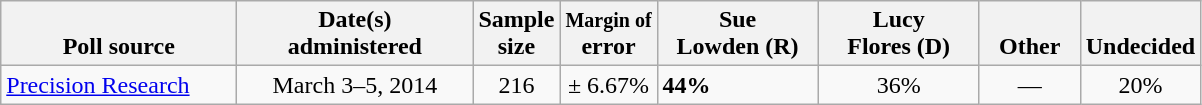<table class="wikitable">
<tr valign= bottom>
<th style="width:150px;">Poll source</th>
<th style="width:150px;">Date(s)<br>administered</th>
<th class=small>Sample<br>size</th>
<th><small>Margin of</small><br>error</th>
<th style="width:100px;">Sue<br>Lowden (R)</th>
<th style="width:100px;">Lucy<br>Flores (D)</th>
<th style="width:60px;">Other</th>
<th style="width:60px;">Undecided</th>
</tr>
<tr>
<td><a href='#'>Precision Research</a></td>
<td align=center>March 3–5, 2014</td>
<td align=center>216</td>
<td align=center>± 6.67%</td>
<td><strong>44%</strong></td>
<td align=center>36%</td>
<td align=center>—</td>
<td align=center>20%</td>
</tr>
</table>
